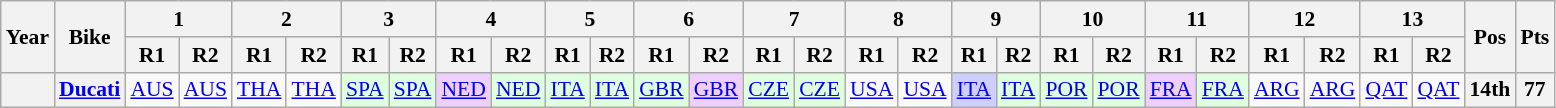<table class="wikitable" style="text-align:center; font-size:90%;">
<tr>
<th rowspan="2">Year</th>
<th rowspan="2">Bike</th>
<th colspan="2">1</th>
<th colspan="2">2</th>
<th colspan="2">3</th>
<th colspan="2">4</th>
<th colspan="2">5</th>
<th colspan="2">6</th>
<th colspan="2">7</th>
<th colspan="2">8</th>
<th colspan="2">9</th>
<th colspan="2">10</th>
<th colspan="2">11</th>
<th colspan="2">12</th>
<th colspan="2">13</th>
<th rowspan="2">Pos</th>
<th rowspan="2">Pts</th>
</tr>
<tr>
<th>R1</th>
<th>R2</th>
<th>R1</th>
<th>R2</th>
<th>R1</th>
<th>R2</th>
<th>R1</th>
<th>R2</th>
<th>R1</th>
<th>R2</th>
<th>R1</th>
<th>R2</th>
<th>R1</th>
<th>R2</th>
<th>R1</th>
<th>R2</th>
<th>R1</th>
<th>R2</th>
<th>R1</th>
<th>R2</th>
<th>R1</th>
<th>R2</th>
<th>R1</th>
<th>R2</th>
<th>R1</th>
<th>R2</th>
</tr>
<tr>
<th></th>
<th><a href='#'>Ducati</a></th>
<td><a href='#'>AUS</a></td>
<td><a href='#'>AUS</a></td>
<td><a href='#'>THA</a></td>
<td><a href='#'>THA</a></td>
<td style="background:#dfffdf;"><a href='#'>SPA</a><br></td>
<td style="background:#dfffdf;"><a href='#'>SPA</a><br></td>
<td style="background:#efcfff;"><a href='#'>NED</a><br></td>
<td style="background:#dfffdf;"><a href='#'>NED</a><br></td>
<td style="background:#dfffdf;"><a href='#'>ITA</a><br></td>
<td style="background:#dfffdf;"><a href='#'>ITA</a><br></td>
<td style="background:#dfffdf;"><a href='#'>GBR</a><br></td>
<td style="background:#efcfff;"><a href='#'>GBR</a><br></td>
<td style="background:#dfffdf;"><a href='#'>CZE</a><br></td>
<td style="background:#dfffdf;"><a href='#'>CZE</a><br></td>
<td><a href='#'>USA</a></td>
<td><a href='#'>USA</a></td>
<td style="background:#cfcfff;"><a href='#'>ITA</a><br></td>
<td style="background:#dfffdf;"><a href='#'>ITA</a><br></td>
<td style="background:#dfffdf;"><a href='#'>POR</a><br></td>
<td style="background:#dfffdf;"><a href='#'>POR</a><br></td>
<td style="background:#efcfff;"><a href='#'>FRA</a><br></td>
<td style="background:#dfffdf;"><a href='#'>FRA</a><br></td>
<td><a href='#'>ARG</a></td>
<td><a href='#'>ARG</a></td>
<td><a href='#'>QAT</a></td>
<td><a href='#'>QAT</a></td>
<th>14th</th>
<th>77</th>
</tr>
</table>
